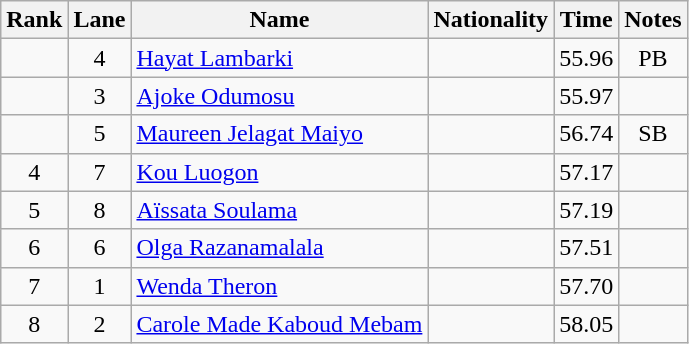<table class="wikitable sortable" style="text-align:center">
<tr>
<th>Rank</th>
<th>Lane</th>
<th>Name</th>
<th>Nationality</th>
<th>Time</th>
<th>Notes</th>
</tr>
<tr>
<td></td>
<td>4</td>
<td align=left><a href='#'>Hayat Lambarki</a></td>
<td align=left></td>
<td>55.96</td>
<td>PB</td>
</tr>
<tr>
<td></td>
<td>3</td>
<td align=left><a href='#'>Ajoke Odumosu</a></td>
<td align=left></td>
<td>55.97</td>
<td></td>
</tr>
<tr>
<td></td>
<td>5</td>
<td align=left><a href='#'>Maureen Jelagat Maiyo</a></td>
<td align=left></td>
<td>56.74</td>
<td>SB</td>
</tr>
<tr>
<td>4</td>
<td>7</td>
<td align=left><a href='#'>Kou Luogon</a></td>
<td align=left></td>
<td>57.17</td>
<td></td>
</tr>
<tr>
<td>5</td>
<td>8</td>
<td align=left><a href='#'>Aïssata Soulama</a></td>
<td align=left></td>
<td>57.19</td>
<td></td>
</tr>
<tr>
<td>6</td>
<td>6</td>
<td align=left><a href='#'>Olga Razanamalala</a></td>
<td align=left></td>
<td>57.51</td>
<td></td>
</tr>
<tr>
<td>7</td>
<td>1</td>
<td align=left><a href='#'>Wenda Theron</a></td>
<td align=left></td>
<td>57.70</td>
<td></td>
</tr>
<tr>
<td>8</td>
<td>2</td>
<td align=left><a href='#'>Carole Made Kaboud Mebam</a></td>
<td align=left></td>
<td>58.05</td>
<td></td>
</tr>
</table>
